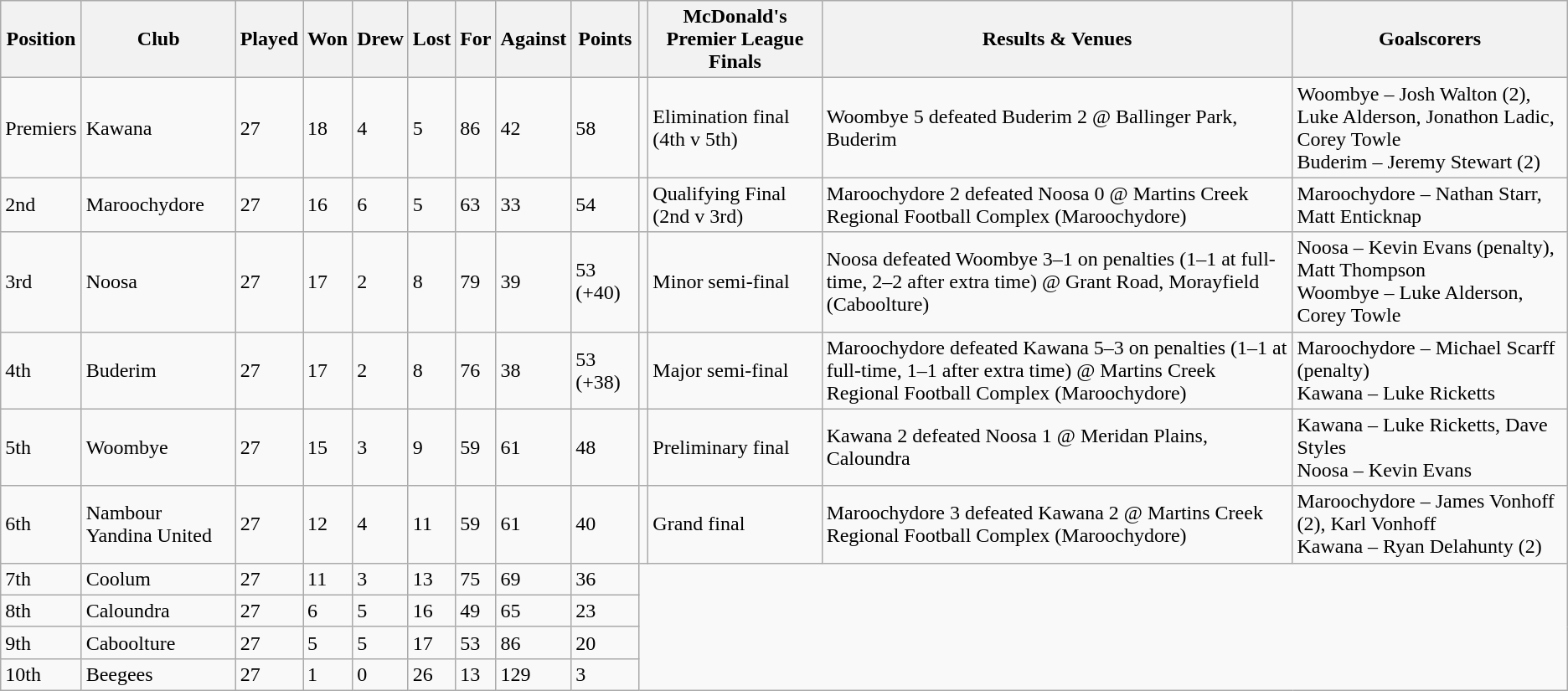<table class="wikitable">
<tr>
<th>Position</th>
<th>Club</th>
<th>Played</th>
<th>Won</th>
<th>Drew</th>
<th>Lost</th>
<th>For</th>
<th>Against</th>
<th>Points</th>
<th></th>
<th>McDonald's Premier League Finals</th>
<th>Results & Venues</th>
<th>Goalscorers</th>
</tr>
<tr>
<td>Premiers</td>
<td>Kawana</td>
<td>27</td>
<td>18</td>
<td>4</td>
<td>5</td>
<td>86</td>
<td>42</td>
<td>58</td>
<td></td>
<td>Elimination final (4th v 5th)</td>
<td>Woombye 5 defeated Buderim 2 @ Ballinger Park, Buderim</td>
<td>Woombye – Josh Walton (2), Luke Alderson, Jonathon Ladic, Corey Towle<br>Buderim – Jeremy Stewart (2)</td>
</tr>
<tr>
<td>2nd</td>
<td>Maroochydore</td>
<td>27</td>
<td>16</td>
<td>6</td>
<td>5</td>
<td>63</td>
<td>33</td>
<td>54</td>
<td></td>
<td>Qualifying Final (2nd v 3rd)</td>
<td>Maroochydore 2 defeated Noosa 0 @ Martins Creek Regional Football Complex (Maroochydore)</td>
<td>Maroochydore – Nathan Starr, Matt Enticknap</td>
</tr>
<tr>
<td>3rd</td>
<td>Noosa</td>
<td>27</td>
<td>17</td>
<td>2</td>
<td>8</td>
<td>79</td>
<td>39</td>
<td>53 (+40)</td>
<td></td>
<td>Minor semi-final</td>
<td>Noosa defeated Woombye 3–1 on penalties (1–1 at full-time, 2–2 after extra time) @ Grant Road, Morayfield (Caboolture)</td>
<td>Noosa – Kevin Evans (penalty), Matt Thompson<br>Woombye – Luke Alderson, Corey Towle</td>
</tr>
<tr>
<td>4th</td>
<td>Buderim</td>
<td>27</td>
<td>17</td>
<td>2</td>
<td>8</td>
<td>76</td>
<td>38</td>
<td>53 (+38)</td>
<td></td>
<td>Major semi-final</td>
<td>Maroochydore defeated Kawana 5–3 on penalties (1–1 at full-time, 1–1 after extra time) @ Martins Creek Regional Football Complex (Maroochydore)</td>
<td>Maroochydore – Michael Scarff (penalty)<br>Kawana – Luke Ricketts</td>
</tr>
<tr>
<td>5th</td>
<td>Woombye</td>
<td>27</td>
<td>15</td>
<td>3</td>
<td>9</td>
<td>59</td>
<td>61</td>
<td>48</td>
<td></td>
<td>Preliminary final</td>
<td>Kawana 2 defeated Noosa 1 @ Meridan Plains, Caloundra</td>
<td>Kawana – Luke Ricketts, Dave Styles<br>Noosa – Kevin Evans</td>
</tr>
<tr>
<td>6th</td>
<td>Nambour Yandina United</td>
<td>27</td>
<td>12</td>
<td>4</td>
<td>11</td>
<td>59</td>
<td>61</td>
<td>40</td>
<td></td>
<td>Grand final</td>
<td>Maroochydore 3 defeated Kawana 2 @ Martins Creek Regional Football Complex (Maroochydore)</td>
<td>Maroochydore – James Vonhoff (2), Karl Vonhoff<br>Kawana – Ryan Delahunty (2)</td>
</tr>
<tr>
<td>7th</td>
<td>Coolum</td>
<td>27</td>
<td>11</td>
<td>3</td>
<td>13</td>
<td>75</td>
<td>69</td>
<td>36</td>
</tr>
<tr>
<td>8th</td>
<td>Caloundra</td>
<td>27</td>
<td>6</td>
<td>5</td>
<td>16</td>
<td>49</td>
<td>65</td>
<td>23</td>
</tr>
<tr>
<td>9th</td>
<td>Caboolture</td>
<td>27</td>
<td>5</td>
<td>5</td>
<td>17</td>
<td>53</td>
<td>86</td>
<td>20</td>
</tr>
<tr>
<td>10th</td>
<td>Beegees</td>
<td>27</td>
<td>1</td>
<td>0</td>
<td>26</td>
<td>13</td>
<td>129</td>
<td>3</td>
</tr>
</table>
